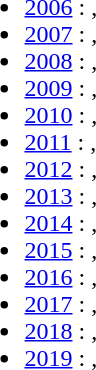<table width=100%>
<tr>
<td valign=top width=33% align=left><br><ul><li><a href='#'>2006</a> : , </li><li><a href='#'>2007</a> : , </li><li><a href='#'>2008</a> : , </li><li><a href='#'>2009</a> : , </li><li><a href='#'>2010</a> : , </li><li><a href='#'>2011</a> : , </li><li><a href='#'>2012</a> : , </li><li><a href='#'>2013</a> : , </li><li><a href='#'>2014</a> : , </li><li><a href='#'>2015</a> : , </li><li><a href='#'>2016</a> : , </li><li><a href='#'>2017</a> : , </li><li><a href='#'>2018</a> : , </li><li><a href='#'>2019</a> : , </li></ul></td>
</tr>
</table>
